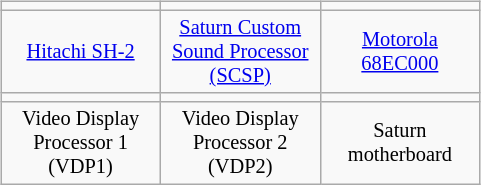<table class="wikitable" style="float:right; margin:0.5em 1.4em 0.5em 0; text-align:center; font-size:85%">
<tr>
<td style="width:100px;"></td>
<td style="width:100px;"></td>
<td style="width:100px;"></td>
</tr>
<tr>
<td><a href='#'>Hitachi SH-2</a></td>
<td><a href='#'>Saturn Custom Sound Processor (SCSP)</a></td>
<td><a href='#'>Motorola 68EC000</a></td>
</tr>
<tr>
<td></td>
<td></td>
<td></td>
</tr>
<tr>
<td>Video Display Processor 1 (VDP1)</td>
<td>Video Display Processor 2 (VDP2)</td>
<td>Saturn motherboard</td>
</tr>
</table>
